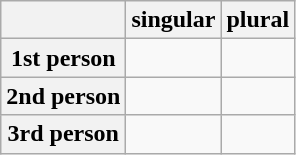<table class="wikitable">
<tr>
<th></th>
<th>singular</th>
<th>plural</th>
</tr>
<tr>
<th>1st person</th>
<td></td>
<td></td>
</tr>
<tr>
<th>2nd person</th>
<td></td>
<td></td>
</tr>
<tr>
<th>3rd person</th>
<td></td>
<td></td>
</tr>
</table>
